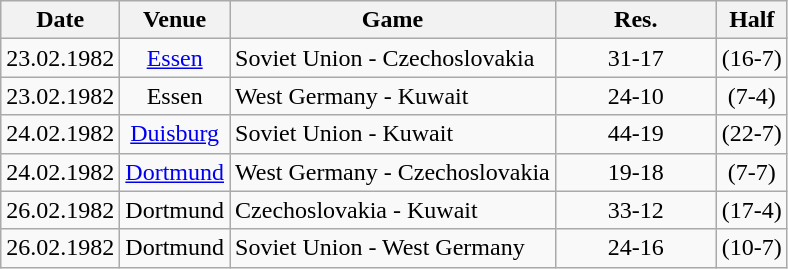<table class="wikitable" style="text-align:center;">
<tr>
<th width="45px">Date</th>
<th>Venue</th>
<th>Game</th>
<th width="100px">Res.</th>
<th>Half</th>
</tr>
<tr>
<td>23.02.1982</td>
<td><a href='#'>Essen</a></td>
<td align="left">Soviet Union - Czechoslovakia</td>
<td>31-17</td>
<td>(16-7)</td>
</tr>
<tr>
<td>23.02.1982</td>
<td>Essen</td>
<td align="left">West Germany - Kuwait</td>
<td>24-10</td>
<td>(7-4)</td>
</tr>
<tr>
<td>24.02.1982</td>
<td><a href='#'>Duisburg</a></td>
<td align="left">Soviet Union - Kuwait</td>
<td>44-19</td>
<td>(22-7)</td>
</tr>
<tr>
<td>24.02.1982</td>
<td><a href='#'>Dortmund</a></td>
<td align="left">West Germany - Czechoslovakia</td>
<td>19-18</td>
<td>(7-7)</td>
</tr>
<tr>
<td>26.02.1982</td>
<td>Dortmund</td>
<td align="left">Czechoslovakia - Kuwait</td>
<td>33-12</td>
<td>(17-4)</td>
</tr>
<tr>
<td>26.02.1982</td>
<td>Dortmund</td>
<td align="left">Soviet Union - West Germany</td>
<td>24-16</td>
<td>(10-7)</td>
</tr>
</table>
